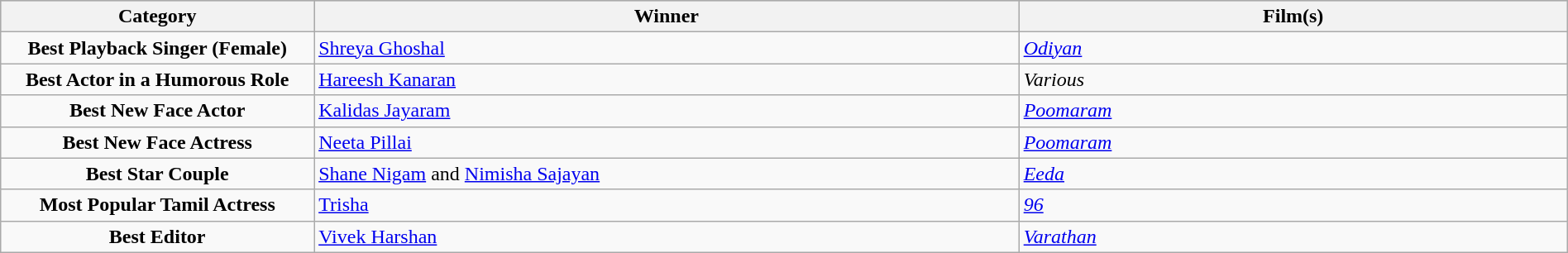<table class="wikitable" style="width:100%">
<tr style="background:#BEBEBE">
<th width="20%">Category</th>
<th width="45%">Winner</th>
<th width="35%">Film(s)</th>
</tr>
<tr>
<td style="text-align:center"><strong>Best Playback Singer (Female)</strong></td>
<td><a href='#'>Shreya Ghoshal</a></td>
<td><em><a href='#'>Odiyan</a></em></td>
</tr>
<tr>
<td style="text-align:center"><strong>Best Actor in a Humorous Role</strong></td>
<td><a href='#'>Hareesh Kanaran</a></td>
<td><em>Various</em></td>
</tr>
<tr>
<td style="text-align:center"><strong>Best New Face Actor</strong></td>
<td><a href='#'>Kalidas Jayaram</a></td>
<td><em><a href='#'>Poomaram</a></em></td>
</tr>
<tr>
<td style="text-align:center"><strong>Best New Face Actress</strong></td>
<td><a href='#'>Neeta Pillai</a></td>
<td><em><a href='#'>Poomaram</a></em></td>
</tr>
<tr>
<td style="text-align:center"><strong>Best Star Couple</strong></td>
<td><a href='#'>Shane Nigam</a> and <a href='#'>Nimisha Sajayan</a></td>
<td><em><a href='#'>Eeda</a></em></td>
</tr>
<tr>
<td style="text-align:center"><strong>Most Popular Tamil Actress</strong></td>
<td><a href='#'>Trisha</a></td>
<td><em><a href='#'>96</a></em></td>
</tr>
<tr>
<td style="text-align:center"><strong>Best Editor</strong></td>
<td><a href='#'>Vivek Harshan</a></td>
<td><em><a href='#'>Varathan</a></em></td>
</tr>
</table>
